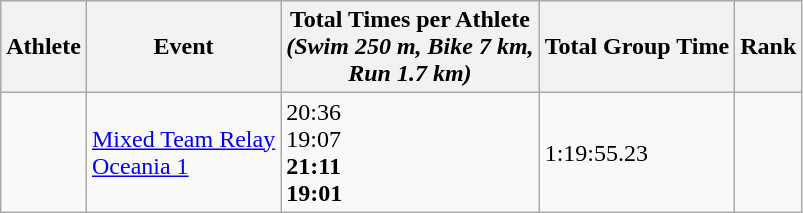<table class="wikitable" border="1">
<tr>
<th>Athlete</th>
<th>Event</th>
<th>Total Times per Athlete <br> <em>(Swim 250 m, Bike 7 km, <br> Run 1.7 km)</em></th>
<th>Total Group Time</th>
<th>Rank</th>
</tr>
<tr>
<td><br><br><strong></strong><br><strong></strong></td>
<td><a href='#'>Mixed Team Relay <br> Oceania 1</a></td>
<td>20:36<br>19:07<br><strong>21:11</strong><br><strong>19:01</strong></td>
<td>1:19:55.23</td>
<td></td>
</tr>
</table>
